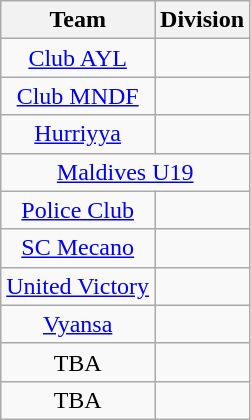<table class="wikitable sortable" style="text-align:center;">
<tr>
<th>Team</th>
<th>Division</th>
</tr>
<tr>
<td><a href='#'>Club AYL</a></td>
<td></td>
</tr>
<tr>
<td><a href='#'>Club MNDF</a></td>
<td></td>
</tr>
<tr>
<td><a href='#'>Hurriyya</a></td>
<td></td>
</tr>
<tr>
<td colspan=2><a href='#'>Maldives U19</a></td>
</tr>
<tr>
<td><a href='#'>Police Club</a></td>
<td></td>
</tr>
<tr>
<td><a href='#'>SC Mecano</a></td>
<td></td>
</tr>
<tr>
<td><a href='#'>United Victory</a></td>
<td></td>
</tr>
<tr>
<td><a href='#'>Vyansa</a></td>
<td></td>
</tr>
<tr>
<td>TBA</td>
<td></td>
</tr>
<tr>
<td>TBA</td>
<td></td>
</tr>
</table>
